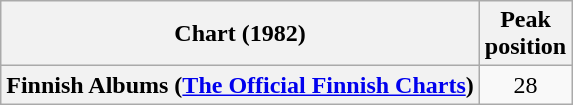<table class="wikitable sortable plainrowheaders" style="text-align:center">
<tr>
<th scope=col>Chart (1982)</th>
<th scope=col>Peak<br>position</th>
</tr>
<tr>
<th scope="row">Finnish Albums (<a href='#'>The Official Finnish Charts</a>)</th>
<td align="center">28</td>
</tr>
</table>
